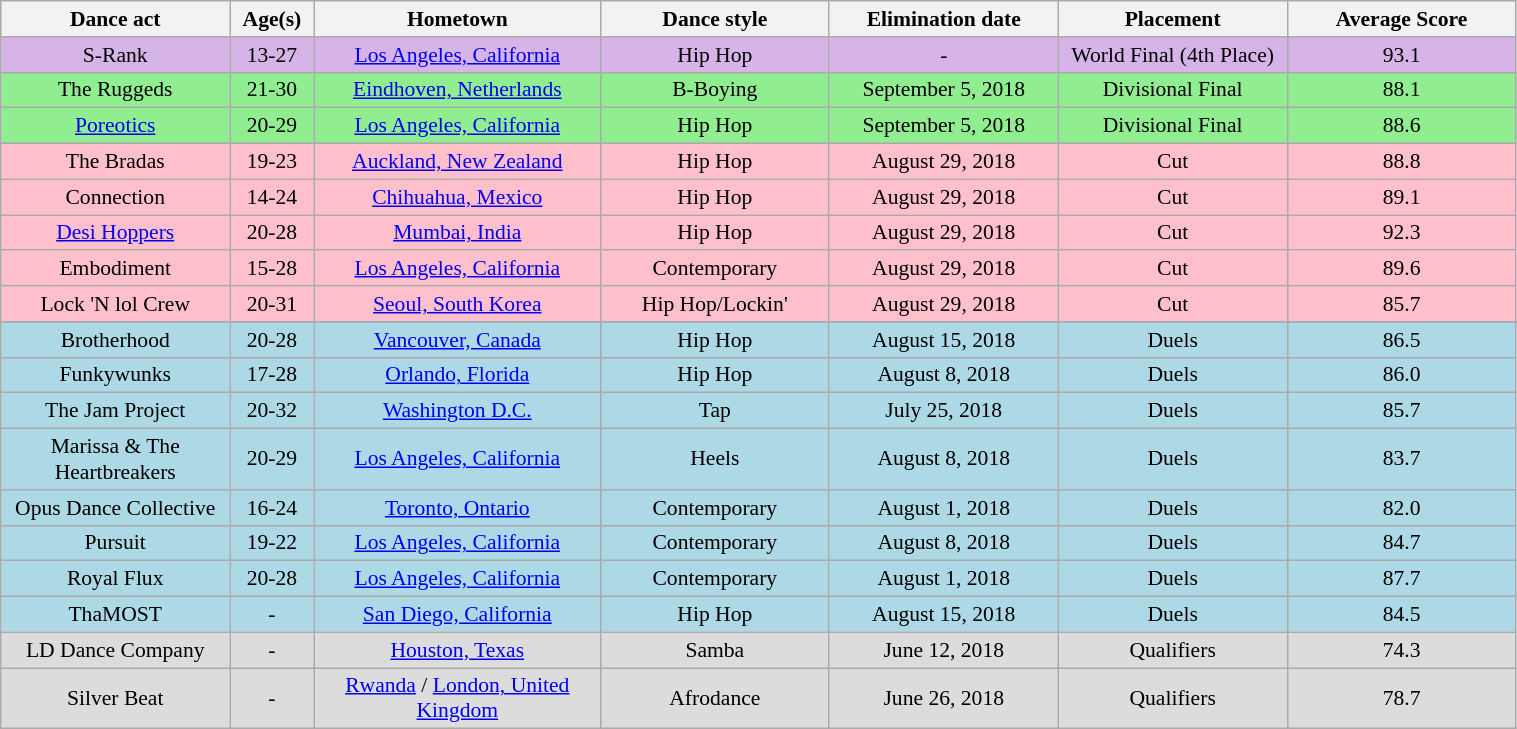<table class="wikitable" style="text-align:center; font-size:90%; border-collapse:collapse;" width=80%>
<tr>
<th width=12%>Dance act</th>
<th width="4%" align="center">Age(s)</th>
<th width=15%>Hometown</th>
<th width=12%>Dance style</th>
<th width=12%>Elimination date</th>
<th width=12%>Placement</th>
<th width=12%>Average Score</th>
</tr>
<tr style="color:black; background:#d7b4e8;">
<td>S-Rank</td>
<td>13-27</td>
<td><a href='#'>Los Angeles, California</a></td>
<td>Hip Hop</td>
<td>-</td>
<td>World Final (4th Place)</td>
<td>93.1</td>
</tr>
<tr style="color:black; background:LightGreen;">
<td>The Ruggeds</td>
<td>21-30</td>
<td><a href='#'>Eindhoven, Netherlands</a></td>
<td>B-Boying</td>
<td>September 5, 2018</td>
<td>Divisional Final</td>
<td>88.1</td>
</tr>
<tr style="color:black; background:LightGreen;">
<td><a href='#'>Poreotics</a></td>
<td>20-29</td>
<td><a href='#'>Los Angeles, California</a></td>
<td>Hip Hop</td>
<td>September 5, 2018</td>
<td>Divisional Final</td>
<td>88.6</td>
</tr>
<tr style="color:black; background:pink;">
<td>The Bradas</td>
<td>19-23</td>
<td><a href='#'>Auckland, New Zealand</a></td>
<td>Hip Hop</td>
<td>August 29, 2018</td>
<td>Cut</td>
<td>88.8</td>
</tr>
<tr style="color:black; background:pink;">
<td>Connection</td>
<td>14-24</td>
<td><a href='#'>Chihuahua, Mexico</a></td>
<td>Hip Hop</td>
<td>August 29, 2018</td>
<td>Cut</td>
<td>89.1</td>
</tr>
<tr style="color:black; background:pink;">
<td><a href='#'>Desi Hoppers</a></td>
<td>20-28</td>
<td><a href='#'>Mumbai, India</a></td>
<td>Hip Hop</td>
<td>August 29, 2018</td>
<td>Cut</td>
<td>92.3</td>
</tr>
<tr style="color:black; background:pink;">
<td>Embodiment</td>
<td>15-28</td>
<td><a href='#'>Los Angeles, California</a></td>
<td>Contemporary</td>
<td>August 29, 2018</td>
<td>Cut</td>
<td>89.6</td>
</tr>
<tr style="color:black; background:pink;">
<td>Lock 'N lol Crew</td>
<td>20-31</td>
<td><a href='#'>Seoul, South Korea</a></td>
<td>Hip Hop/Lockin'</td>
<td>August 29, 2018</td>
<td>Cut</td>
<td>85.7</td>
</tr>
<tr>
</tr>
<tr style="color:black;  background:LightBlue;">
<td>Brotherhood</td>
<td>20-28</td>
<td><a href='#'>Vancouver, Canada</a></td>
<td>Hip Hop</td>
<td>August 15, 2018</td>
<td>Duels</td>
<td>86.5</td>
</tr>
<tr style="color:black; background:LightBlue;">
<td>Funkywunks</td>
<td>17-28</td>
<td><a href='#'>Orlando, Florida</a></td>
<td>Hip Hop</td>
<td>August 8, 2018</td>
<td>Duels</td>
<td>86.0</td>
</tr>
<tr style="color:black; background:LightBlue;">
<td>The Jam Project</td>
<td>20-32</td>
<td><a href='#'>Washington D.C.</a></td>
<td>Tap</td>
<td>July 25, 2018</td>
<td>Duels</td>
<td>85.7</td>
</tr>
<tr style="color:black; background:LightBlue;">
<td>Marissa & The Heartbreakers</td>
<td>20-29</td>
<td><a href='#'>Los Angeles, California</a></td>
<td>Heels</td>
<td>August 8, 2018</td>
<td>Duels</td>
<td>83.7</td>
</tr>
<tr style="color:black; background:LightBlue;">
<td>Opus Dance Collective</td>
<td>16-24</td>
<td><a href='#'>Toronto, Ontario</a></td>
<td>Contemporary</td>
<td>August 1, 2018</td>
<td>Duels</td>
<td>82.0</td>
</tr>
<tr style="color:black; background:LightBlue;">
<td>Pursuit</td>
<td>19-22</td>
<td><a href='#'>Los Angeles, California</a></td>
<td>Contemporary</td>
<td>August 8, 2018</td>
<td>Duels</td>
<td>84.7</td>
</tr>
<tr style="color:black; background:LightBlue;">
<td>Royal Flux</td>
<td>20-28</td>
<td><a href='#'>Los Angeles, California</a></td>
<td>Contemporary</td>
<td>August 1, 2018</td>
<td>Duels</td>
<td>87.7</td>
</tr>
<tr style="color:black; background:LightBlue;">
<td>ThaMOST</td>
<td>-</td>
<td><a href='#'>San Diego, California</a></td>
<td>Hip Hop</td>
<td>August 15, 2018 </td>
<td>Duels</td>
<td>84.5</td>
</tr>
<tr style="background:#DCDCDC;">
<td>LD Dance Company</td>
<td>-</td>
<td><a href='#'>Houston, Texas</a></td>
<td>Samba</td>
<td>June 12, 2018</td>
<td>Qualifiers</td>
<td>74.3</td>
</tr>
<tr style="background:#DCDCDC;">
<td>Silver Beat</td>
<td>-</td>
<td><a href='#'>Rwanda</a> / <a href='#'>London, United Kingdom</a></td>
<td>Afrodance</td>
<td>June 26, 2018</td>
<td>Qualifiers</td>
<td>78.7</td>
</tr>
</table>
